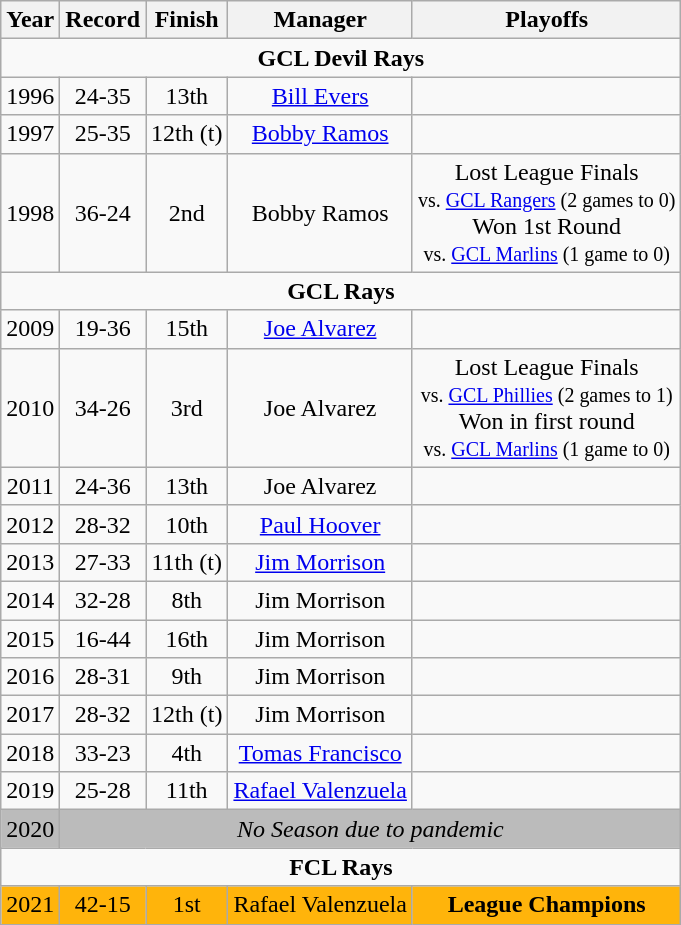<table class="wikitable">
<tr>
<th>Year</th>
<th>Record</th>
<th>Finish</th>
<th>Manager</th>
<th>Playoffs</th>
</tr>
<tr>
<td align=center colspan=6><strong>GCL Devil Rays</strong></td>
</tr>
<tr align=center>
<td>1996</td>
<td>24-35</td>
<td>13th</td>
<td><a href='#'>Bill Evers</a></td>
<td></td>
</tr>
<tr align=center>
<td>1997</td>
<td>25-35</td>
<td>12th (t)</td>
<td><a href='#'>Bobby Ramos</a></td>
<td></td>
</tr>
<tr align=center>
<td>1998</td>
<td>36-24</td>
<td>2nd</td>
<td>Bobby Ramos</td>
<td>Lost League Finals<br><small>vs. <a href='#'>GCL Rangers</a> (2 games to 0)</small><br>Won 1st Round<br><small>vs. <a href='#'>GCL Marlins</a> (1 game to 0)</small></td>
</tr>
<tr align=center>
<td align=center colspan=6><strong>GCL Rays</strong></td>
</tr>
<tr align=center>
<td>2009</td>
<td>19-36</td>
<td>15th</td>
<td><a href='#'>Joe Alvarez</a></td>
<td></td>
</tr>
<tr align=center>
<td>2010</td>
<td>34-26</td>
<td>3rd</td>
<td>Joe Alvarez</td>
<td>Lost League Finals<br><small>vs. <a href='#'>GCL Phillies</a> (2 games to 1)</small><br> Won in first round<br><small>vs. <a href='#'>GCL Marlins</a> (1 game to 0)</small></td>
</tr>
<tr align=center>
<td>2011</td>
<td>24-36</td>
<td>13th</td>
<td>Joe Alvarez</td>
<td></td>
</tr>
<tr align=center>
<td>2012</td>
<td>28-32</td>
<td>10th</td>
<td><a href='#'>Paul Hoover</a></td>
<td></td>
</tr>
<tr align=center>
<td>2013</td>
<td>27-33</td>
<td>11th (t)</td>
<td><a href='#'>Jim Morrison</a></td>
<td></td>
</tr>
<tr align=center>
<td>2014</td>
<td>32-28</td>
<td>8th</td>
<td>Jim Morrison</td>
<td></td>
</tr>
<tr align=center>
<td>2015</td>
<td>16-44</td>
<td>16th</td>
<td>Jim Morrison</td>
<td></td>
</tr>
<tr align=center>
<td>2016</td>
<td>28-31</td>
<td>9th</td>
<td>Jim Morrison</td>
<td></td>
</tr>
<tr align=center>
<td>2017</td>
<td>28-32</td>
<td>12th (t)</td>
<td>Jim Morrison</td>
<td></td>
</tr>
<tr align=center>
<td>2018</td>
<td>33-23</td>
<td>4th</td>
<td><a href='#'>Tomas Francisco</a></td>
<td></td>
</tr>
<tr align=center>
<td>2019</td>
<td>25-28</td>
<td>11th</td>
<td><a href='#'>Rafael Valenzuela</a></td>
<td></td>
</tr>
<tr align=center bgcolor="#BBBBBB">
<td>2020</td>
<td colspan=4><em>No Season due to pandemic</em></td>
</tr>
<tr align=center>
<td align=center colspan=6><strong>FCL Rays</strong></td>
</tr>
<tr align=center bgcolor="#FFB40B">
<td>2021</td>
<td>42-15</td>
<td>1st</td>
<td>Rafael Valenzuela</td>
<td><strong>League Champions</strong> </td>
</tr>
</table>
